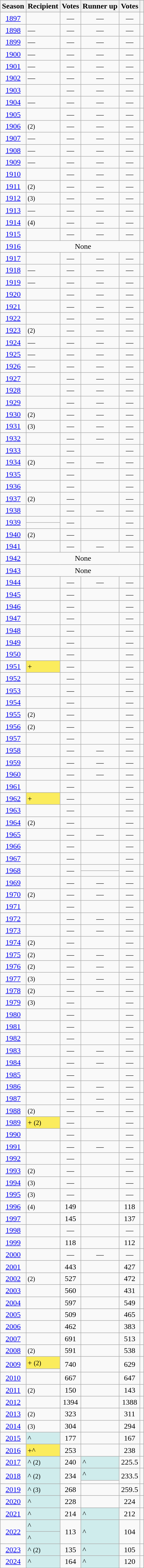<table class="wikitable sortable plainrowheaders" style="text-align:center;">
<tr>
<th scope="col">Season</th>
<th scope="col">Recipient</th>
<th scope="col">Votes</th>
<th scope="col">Runner up</th>
<th scope="col">Votes</th>
<th scope="col" class="unsortable"></th>
</tr>
<tr>
<td><a href='#'>1897</a></td>
<td align=left></td>
<td>—</td>
<td>—</td>
<td>—</td>
<td></td>
</tr>
<tr>
<td><a href='#'>1898</a></td>
<td align=left>—</td>
<td>—</td>
<td>—</td>
<td>—</td>
<td></td>
</tr>
<tr>
<td><a href='#'>1899</a></td>
<td align=left>—</td>
<td>—</td>
<td>—</td>
<td>—</td>
<td></td>
</tr>
<tr>
<td><a href='#'>1900</a></td>
<td align=left>—</td>
<td>—</td>
<td>—</td>
<td>—</td>
<td></td>
</tr>
<tr>
<td><a href='#'>1901</a></td>
<td align=left>—</td>
<td>—</td>
<td>—</td>
<td>—</td>
<td></td>
</tr>
<tr>
<td><a href='#'>1902</a></td>
<td align=left>—</td>
<td>—</td>
<td>—</td>
<td>—</td>
<td></td>
</tr>
<tr>
<td><a href='#'>1903</a></td>
<td align=left></td>
<td>—</td>
<td>—</td>
<td>—</td>
<td></td>
</tr>
<tr>
<td><a href='#'>1904</a></td>
<td align=left>—</td>
<td>—</td>
<td>—</td>
<td>—</td>
<td></td>
</tr>
<tr>
<td><a href='#'>1905</a></td>
<td align=left></td>
<td>—</td>
<td>—</td>
<td>—</td>
<td></td>
</tr>
<tr>
<td><a href='#'>1906</a></td>
<td align=left> <small>(2)</small></td>
<td>—</td>
<td>—</td>
<td>—</td>
<td></td>
</tr>
<tr>
<td><a href='#'>1907</a></td>
<td align=left>—</td>
<td>—</td>
<td>—</td>
<td>—</td>
<td></td>
</tr>
<tr>
<td><a href='#'>1908</a></td>
<td align=left>—</td>
<td>—</td>
<td>—</td>
<td>—</td>
<td></td>
</tr>
<tr>
<td><a href='#'>1909</a></td>
<td align=left>—</td>
<td>—</td>
<td>—</td>
<td>—</td>
<td></td>
</tr>
<tr>
<td><a href='#'>1910</a></td>
<td align=left></td>
<td>—</td>
<td>—</td>
<td>—</td>
<td></td>
</tr>
<tr>
<td><a href='#'>1911</a></td>
<td align=left> <small>(2)</small></td>
<td>—</td>
<td>—</td>
<td>—</td>
<td></td>
</tr>
<tr>
<td><a href='#'>1912</a></td>
<td align=left> <small>(3)</small></td>
<td>—</td>
<td>—</td>
<td>—</td>
<td></td>
</tr>
<tr>
<td><a href='#'>1913</a></td>
<td align=left>—</td>
<td>—</td>
<td>—</td>
<td>—</td>
<td></td>
</tr>
<tr>
<td><a href='#'>1914</a></td>
<td align=left> <small>(4)</small></td>
<td>—</td>
<td>—</td>
<td>—</td>
<td></td>
</tr>
<tr>
<td><a href='#'>1915</a></td>
<td align=left></td>
<td>—</td>
<td>—</td>
<td>—</td>
<td></td>
</tr>
<tr>
<td><a href='#'>1916</a></td>
<td colspan="4">None</td>
<td></td>
</tr>
<tr>
<td><a href='#'>1917</a></td>
<td align=left></td>
<td>—</td>
<td>—</td>
<td>—</td>
<td></td>
</tr>
<tr>
<td><a href='#'>1918</a></td>
<td align=left>—</td>
<td>—</td>
<td>—</td>
<td>—</td>
<td></td>
</tr>
<tr>
<td><a href='#'>1919</a></td>
<td align=left>—</td>
<td>—</td>
<td>—</td>
<td>—</td>
<td></td>
</tr>
<tr>
<td><a href='#'>1920</a></td>
<td align=left></td>
<td>—</td>
<td>—</td>
<td>—</td>
<td></td>
</tr>
<tr>
<td><a href='#'>1921</a></td>
<td align=left></td>
<td>—</td>
<td>—</td>
<td>—</td>
<td></td>
</tr>
<tr>
<td><a href='#'>1922</a></td>
<td align=left></td>
<td>—</td>
<td>—</td>
<td>—</td>
<td></td>
</tr>
<tr>
<td><a href='#'>1923</a></td>
<td align=left> <small>(2)</small></td>
<td>—</td>
<td>—</td>
<td>—</td>
<td></td>
</tr>
<tr>
<td><a href='#'>1924</a></td>
<td align=left>—</td>
<td>—</td>
<td>—</td>
<td>—</td>
<td></td>
</tr>
<tr>
<td><a href='#'>1925</a></td>
<td align=left>—</td>
<td>—</td>
<td>—</td>
<td>—</td>
<td></td>
</tr>
<tr>
<td><a href='#'>1926</a></td>
<td align=left>—</td>
<td>—</td>
<td>—</td>
<td>—</td>
<td></td>
</tr>
<tr>
<td><a href='#'>1927</a></td>
<td align=left></td>
<td>—</td>
<td>—</td>
<td>—</td>
<td></td>
</tr>
<tr>
<td><a href='#'>1928</a></td>
<td align=left></td>
<td>—</td>
<td>—</td>
<td>—</td>
<td></td>
</tr>
<tr>
<td><a href='#'>1929</a></td>
<td align=left></td>
<td>—</td>
<td>—</td>
<td>—</td>
<td></td>
</tr>
<tr>
<td><a href='#'>1930</a></td>
<td align=left> <small>(2)</small></td>
<td>—</td>
<td>—</td>
<td>—</td>
<td></td>
</tr>
<tr>
<td><a href='#'>1931</a></td>
<td align=left> <small>(3)</small></td>
<td>—</td>
<td>—</td>
<td>—</td>
<td></td>
</tr>
<tr>
<td><a href='#'>1932</a></td>
<td align=left></td>
<td>—</td>
<td>—</td>
<td>—</td>
<td></td>
</tr>
<tr>
<td><a href='#'>1933</a></td>
<td align=left></td>
<td>—</td>
<td align=left></td>
<td>—</td>
<td></td>
</tr>
<tr>
<td><a href='#'>1934</a></td>
<td align=left> <small>(2)</small></td>
<td>—</td>
<td>—</td>
<td>—</td>
<td></td>
</tr>
<tr>
<td><a href='#'>1935</a></td>
<td align=left></td>
<td>—</td>
<td align=left></td>
<td>—</td>
<td></td>
</tr>
<tr>
<td><a href='#'>1936</a></td>
<td align=left></td>
<td>—</td>
<td align=left></td>
<td>—</td>
<td></td>
</tr>
<tr>
<td><a href='#'>1937</a></td>
<td align=left> <small>(2)</small></td>
<td>—</td>
<td align=left></td>
<td>—</td>
<td></td>
</tr>
<tr>
<td><a href='#'>1938</a></td>
<td align=left></td>
<td>—</td>
<td>—</td>
<td>—</td>
<td></td>
</tr>
<tr>
<td rowspan=2><a href='#'>1939</a></td>
<td align=left></td>
<td rowspan=2>—</td>
<td rowspan=2 align=left></td>
<td rowspan=2>—</td>
<td rowspan=2></td>
</tr>
<tr>
<td align=left></td>
</tr>
<tr>
<td><a href='#'>1940</a></td>
<td align=left> <small>(2)</small></td>
<td>—</td>
<td align=left></td>
<td>—</td>
<td></td>
</tr>
<tr>
<td><a href='#'>1941</a></td>
<td align=left></td>
<td>—</td>
<td>—</td>
<td>—</td>
<td></td>
</tr>
<tr>
<td><a href='#'>1942</a></td>
<td colspan="4">None</td>
<td></td>
</tr>
<tr>
<td><a href='#'>1943</a></td>
<td colspan="4">None</td>
<td></td>
</tr>
<tr>
<td><a href='#'>1944</a></td>
<td align=left></td>
<td>—</td>
<td>—</td>
<td>—</td>
<td></td>
</tr>
<tr>
<td><a href='#'>1945</a></td>
<td align=left></td>
<td>—</td>
<td align=left></td>
<td>—</td>
<td></td>
</tr>
<tr>
<td><a href='#'>1946</a></td>
<td align=left></td>
<td>—</td>
<td align=left></td>
<td>—</td>
<td></td>
</tr>
<tr>
<td><a href='#'>1947</a></td>
<td align=left></td>
<td>—</td>
<td align=left></td>
<td>—</td>
<td></td>
</tr>
<tr>
<td><a href='#'>1948</a></td>
<td align=left></td>
<td>—</td>
<td align=left></td>
<td>—</td>
<td></td>
</tr>
<tr>
<td><a href='#'>1949</a></td>
<td align=left></td>
<td>—</td>
<td align=left></td>
<td>—</td>
<td></td>
</tr>
<tr>
<td><a href='#'>1950</a></td>
<td align=left></td>
<td>—</td>
<td align=left></td>
<td>—</td>
<td></td>
</tr>
<tr>
<td><a href='#'>1951</a></td>
<td align=left bgcolor="#FBEC5D">+</td>
<td>—</td>
<td align=left></td>
<td>—</td>
<td></td>
</tr>
<tr>
<td><a href='#'>1952</a></td>
<td align=left></td>
<td>—</td>
<td align=left></td>
<td>—</td>
<td></td>
</tr>
<tr>
<td><a href='#'>1953</a></td>
<td align=left></td>
<td>—</td>
<td align=left></td>
<td>—</td>
<td></td>
</tr>
<tr>
<td><a href='#'>1954</a></td>
<td align=left></td>
<td>—</td>
<td align=left></td>
<td>—</td>
<td></td>
</tr>
<tr>
<td><a href='#'>1955</a></td>
<td align=left> <small>(2)</small></td>
<td>—</td>
<td align=left></td>
<td>—</td>
<td></td>
</tr>
<tr>
<td><a href='#'>1956</a></td>
<td align=left> <small>(2)</small></td>
<td>—</td>
<td align=left></td>
<td>—</td>
<td></td>
</tr>
<tr>
<td><a href='#'>1957</a></td>
<td align=left></td>
<td>—</td>
<td align=left></td>
<td>—</td>
<td></td>
</tr>
<tr>
<td><a href='#'>1958</a></td>
<td align=left></td>
<td>—</td>
<td>—</td>
<td>—</td>
<td></td>
</tr>
<tr>
<td><a href='#'>1959</a></td>
<td align=left></td>
<td>—</td>
<td>—</td>
<td>—</td>
<td></td>
</tr>
<tr>
<td><a href='#'>1960</a></td>
<td align=left></td>
<td>—</td>
<td>—</td>
<td>—</td>
<td></td>
</tr>
<tr>
<td><a href='#'>1961</a></td>
<td align=left></td>
<td>—</td>
<td align=left></td>
<td>—</td>
<td></td>
</tr>
<tr>
<td><a href='#'>1962</a></td>
<td align=left bgcolor="#FBEC5D">+</td>
<td>—</td>
<td align=left></td>
<td>—</td>
<td></td>
</tr>
<tr>
<td><a href='#'>1963</a></td>
<td align=left></td>
<td>—</td>
<td align=left></td>
<td>—</td>
<td></td>
</tr>
<tr>
<td><a href='#'>1964</a></td>
<td align=left> <small>(2)</small></td>
<td>—</td>
<td align=left></td>
<td>—</td>
<td></td>
</tr>
<tr>
<td><a href='#'>1965</a></td>
<td align=left></td>
<td>—</td>
<td>—</td>
<td>—</td>
<td></td>
</tr>
<tr>
<td><a href='#'>1966</a></td>
<td align=left></td>
<td>—</td>
<td align=left></td>
<td>—</td>
<td></td>
</tr>
<tr>
<td><a href='#'>1967</a></td>
<td align=left></td>
<td>—</td>
<td align=left></td>
<td>—</td>
<td></td>
</tr>
<tr>
<td rowspan=2><a href='#'>1968</a></td>
<td rowspan=2 align=left></td>
<td rowspan=2>—</td>
<td align=left></td>
<td rowspan=2>—</td>
<td rowspan=2></td>
</tr>
<tr>
<td align=left></td>
</tr>
<tr>
<td><a href='#'>1969</a></td>
<td align=left></td>
<td>—</td>
<td>—</td>
<td>—</td>
<td></td>
</tr>
<tr>
<td><a href='#'>1970</a></td>
<td align=left> <small>(2)</small></td>
<td>—</td>
<td>—</td>
<td>—</td>
<td></td>
</tr>
<tr>
<td><a href='#'>1971</a></td>
<td align=left></td>
<td>—</td>
<td align=left></td>
<td>—</td>
<td></td>
</tr>
<tr>
<td><a href='#'>1972</a></td>
<td align=left></td>
<td>—</td>
<td>—</td>
<td>—</td>
<td></td>
</tr>
<tr>
<td><a href='#'>1973</a></td>
<td align=left></td>
<td>—</td>
<td>—</td>
<td>—</td>
<td></td>
</tr>
<tr>
<td><a href='#'>1974</a></td>
<td align=left> <small>(2)</small></td>
<td>—</td>
<td></td>
<td>—</td>
<td></td>
</tr>
<tr>
<td><a href='#'>1975</a></td>
<td align=left> <small>(2)</small></td>
<td>—</td>
<td>—</td>
<td>—</td>
<td></td>
</tr>
<tr>
<td><a href='#'>1976</a></td>
<td align=left> <small>(2)</small></td>
<td>—</td>
<td>—</td>
<td>—</td>
<td></td>
</tr>
<tr>
<td><a href='#'>1977</a></td>
<td align=left> <small>(3)</small></td>
<td>—</td>
<td>—</td>
<td>—</td>
<td></td>
</tr>
<tr>
<td><a href='#'>1978</a></td>
<td align=left> <small>(2)</small></td>
<td>—</td>
<td>—</td>
<td>—</td>
<td></td>
</tr>
<tr>
<td><a href='#'>1979</a></td>
<td align=left> <small>(3)</small></td>
<td>—</td>
<td align=left></td>
<td>—</td>
<td></td>
</tr>
<tr>
<td><a href='#'>1980</a></td>
<td align=left></td>
<td>—</td>
<td align=left></td>
<td>—</td>
<td></td>
</tr>
<tr>
<td><a href='#'>1981</a></td>
<td align=left></td>
<td>—</td>
<td align=left></td>
<td>—</td>
<td></td>
</tr>
<tr>
<td><a href='#'>1982</a></td>
<td align=left></td>
<td>—</td>
<td align=left></td>
<td>—</td>
<td></td>
</tr>
<tr>
<td><a href='#'>1983</a></td>
<td align=left></td>
<td>—</td>
<td>—</td>
<td>—</td>
<td></td>
</tr>
<tr>
<td><a href='#'>1984</a></td>
<td align=left></td>
<td>—</td>
<td>—</td>
<td>—</td>
<td></td>
</tr>
<tr>
<td><a href='#'>1985</a></td>
<td align=left></td>
<td>—</td>
<td align=left></td>
<td>—</td>
<td></td>
</tr>
<tr>
<td><a href='#'>1986</a></td>
<td align=left></td>
<td>—</td>
<td>—</td>
<td>—</td>
<td></td>
</tr>
<tr>
<td><a href='#'>1987</a></td>
<td align=left></td>
<td>—</td>
<td>—</td>
<td>—</td>
<td></td>
</tr>
<tr>
<td><a href='#'>1988</a></td>
<td align=left> <small>(2)</small></td>
<td>—</td>
<td>—</td>
<td>—</td>
<td></td>
</tr>
<tr>
<td><a href='#'>1989</a></td>
<td align=left bgcolor="#FBEC5D">+ <small>(2)</small></td>
<td>—</td>
<td align=left></td>
<td>—</td>
<td></td>
</tr>
<tr>
<td><a href='#'>1990</a></td>
<td align=left></td>
<td>—</td>
<td align=left></td>
<td>—</td>
<td></td>
</tr>
<tr>
<td><a href='#'>1991</a></td>
<td align=left></td>
<td>—</td>
<td>—</td>
<td>—</td>
<td></td>
</tr>
<tr>
<td><a href='#'>1992</a></td>
<td align=left></td>
<td>—</td>
<td align=left></td>
<td>—</td>
<td></td>
</tr>
<tr>
<td><a href='#'>1993</a></td>
<td align=left> <small>(2)</small></td>
<td>—</td>
<td align=left></td>
<td>—</td>
<td></td>
</tr>
<tr>
<td><a href='#'>1994</a></td>
<td align=left> <small>(3)</small></td>
<td>—</td>
<td align=left></td>
<td>—</td>
<td></td>
</tr>
<tr>
<td><a href='#'>1995</a></td>
<td align=left> <small>(3)</small></td>
<td>—</td>
<td align=left></td>
<td>—</td>
<td></td>
</tr>
<tr>
<td><a href='#'>1996</a></td>
<td align=left> <small>(4)</small></td>
<td>149</td>
<td align=left></td>
<td>118</td>
<td></td>
</tr>
<tr>
<td><a href='#'>1997</a></td>
<td align=left></td>
<td>145</td>
<td align=left></td>
<td>137</td>
<td></td>
</tr>
<tr>
<td><a href='#'>1998</a></td>
<td align=left></td>
<td>—</td>
<td align=left></td>
<td>—</td>
<td></td>
</tr>
<tr>
<td><a href='#'>1999</a></td>
<td align=left></td>
<td>118</td>
<td align=left></td>
<td>112</td>
<td></td>
</tr>
<tr>
<td><a href='#'>2000</a></td>
<td align=left></td>
<td>—</td>
<td>—</td>
<td>—</td>
<td></td>
</tr>
<tr>
<td><a href='#'>2001</a></td>
<td align=left></td>
<td>443</td>
<td align=left></td>
<td>427</td>
<td></td>
</tr>
<tr>
<td><a href='#'>2002</a></td>
<td align=left> <small>(2)</small></td>
<td>527</td>
<td align=left></td>
<td>472</td>
<td></td>
</tr>
<tr>
<td><a href='#'>2003</a></td>
<td align=left></td>
<td>560</td>
<td align=left></td>
<td>431</td>
<td></td>
</tr>
<tr>
<td><a href='#'>2004</a></td>
<td align=left></td>
<td>597</td>
<td align=left></td>
<td>549</td>
<td></td>
</tr>
<tr>
<td><a href='#'>2005</a></td>
<td align=left></td>
<td>509</td>
<td align=left></td>
<td>465</td>
<td></td>
</tr>
<tr>
<td><a href='#'>2006</a></td>
<td align=left></td>
<td>462</td>
<td align=left></td>
<td>383</td>
<td></td>
</tr>
<tr>
<td><a href='#'>2007</a></td>
<td align=left></td>
<td>691</td>
<td align=left></td>
<td>513</td>
<td></td>
</tr>
<tr>
<td><a href='#'>2008</a></td>
<td align=left> <small>(2)</small></td>
<td>591</td>
<td align=left></td>
<td>538</td>
<td></td>
</tr>
<tr>
<td rowspan=2><a href='#'>2009</a></td>
<td align=left bgcolor="#FBEC5D">+ <small>(2)</small></td>
<td rowspan=2>740</td>
<td rowspan=2 align=left></td>
<td rowspan=2>629</td>
<td rowspan=2></td>
</tr>
<tr>
<td align=left></td>
</tr>
<tr>
<td><a href='#'>2010</a></td>
<td align=left></td>
<td>667</td>
<td align=left></td>
<td>647</td>
<td></td>
</tr>
<tr>
<td><a href='#'>2011</a></td>
<td align=left> <small>(2)</small></td>
<td>150</td>
<td align=left></td>
<td>143</td>
<td></td>
</tr>
<tr>
<td><a href='#'>2012</a></td>
<td align=left></td>
<td>1394</td>
<td align=left></td>
<td>1388</td>
<td></td>
</tr>
<tr>
<td><a href='#'>2013</a></td>
<td align=left> <small>(2)</small></td>
<td>323</td>
<td align=left></td>
<td>311</td>
<td></td>
</tr>
<tr>
<td><a href='#'>2014</a></td>
<td align=left> <small>(3)</small></td>
<td>304</td>
<td align=left></td>
<td>294</td>
<td></td>
</tr>
<tr>
<td><a href='#'>2015</a></td>
<td align=left bgcolor="#CFECEC">^</td>
<td>177</td>
<td align=left></td>
<td>167</td>
<td></td>
</tr>
<tr>
<td><a href='#'>2016</a></td>
<td align=left bgcolor="#FBEC5D">+^</td>
<td>253</td>
<td align=left></td>
<td>238</td>
<td></td>
</tr>
<tr>
<td><a href='#'>2017</a></td>
<td align=left bgcolor="#CFECEC">^ <small>(2)</small></td>
<td>240</td>
<td align=left bgcolor="#CFECEC">^</td>
<td>225.5</td>
<td></td>
</tr>
<tr>
<td rowspan=2><a href='#'>2018</a></td>
<td rowspan=2 align=left bgcolor="#CFECEC">^ <small>(2)</small></td>
<td rowspan=2>234</td>
<td align=left bgcolor="#CFECEC">^</td>
<td rowspan=2>233.5</td>
<td rowspan=2></td>
</tr>
<tr>
<td align=left></td>
</tr>
<tr>
<td><a href='#'>2019</a></td>
<td align=left bgcolor="#CFECEC">^ <small>(3)</small></td>
<td>268</td>
<td align=left></td>
<td>259.5</td>
<td></td>
</tr>
<tr>
<td><a href='#'>2020</a></td>
<td align=left bgcolor="#CFECEC">^</td>
<td>228</td>
<td align=left></td>
<td>224</td>
<td></td>
</tr>
<tr>
<td><a href='#'>2021</a></td>
<td align=left bgcolor="#CFECEC">^</td>
<td>214</td>
<td align=left bgcolor="#CFECEC">^</td>
<td>212</td>
<td></td>
</tr>
<tr>
<td rowspan=2><a href='#'>2022</a></td>
<td align=left bgcolor="#CFECEC">^</td>
<td rowspan=2>113</td>
<td rowspan=2 align=left bgcolor="#CFECEC">^</td>
<td rowspan=2>104</td>
<td rowspan=2></td>
</tr>
<tr>
<td align=left bgcolor="#CFECEC">^ </td>
</tr>
<tr>
<td><a href='#'>2023</a></td>
<td align=left bgcolor="#CFECEC">^ <small>(2)</small></td>
<td>135</td>
<td align=left bgcolor="#CFECEC">^</td>
<td>105</td>
<td></td>
</tr>
<tr>
<td><a href='#'>2024</a></td>
<td align=left bgcolor="#CFECEC">^</td>
<td>164</td>
<td align=left bgcolor="#CFECEC">^</td>
<td>120</td>
<td></td>
</tr>
</table>
